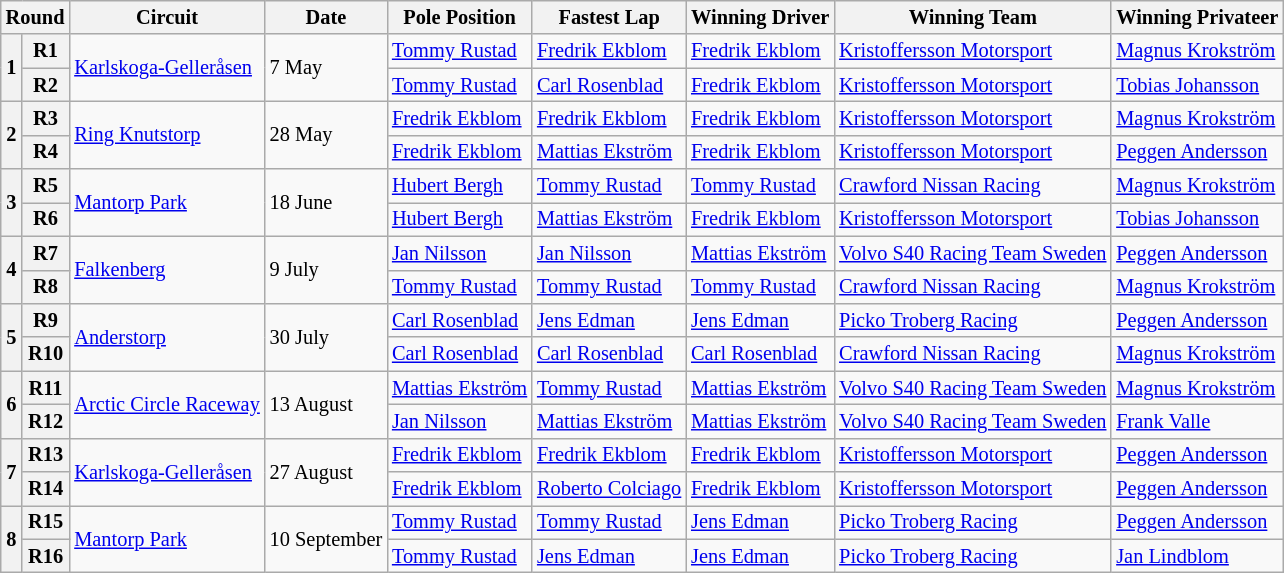<table class="wikitable" style="font-size: 85%">
<tr>
<th colspan=2>Round</th>
<th>Circuit</th>
<th>Date</th>
<th>Pole Position</th>
<th>Fastest Lap</th>
<th>Winning Driver</th>
<th>Winning Team</th>
<th>Winning Privateer</th>
</tr>
<tr>
<th rowspan=2>1</th>
<th>R1</th>
<td rowspan=2> <a href='#'>Karlskoga-Gelleråsen</a></td>
<td rowspan=2>7 May</td>
<td> <a href='#'>Tommy Rustad</a></td>
<td> <a href='#'>Fredrik Ekblom</a></td>
<td> <a href='#'>Fredrik Ekblom</a></td>
<td><a href='#'>Kristoffersson Motorsport</a></td>
<td> <a href='#'>Magnus Krokström</a></td>
</tr>
<tr>
<th>R2</th>
<td> <a href='#'>Tommy Rustad</a></td>
<td> <a href='#'>Carl Rosenblad</a></td>
<td> <a href='#'>Fredrik Ekblom</a></td>
<td><a href='#'>Kristoffersson Motorsport</a></td>
<td> <a href='#'>Tobias Johansson</a></td>
</tr>
<tr>
<th rowspan=2>2</th>
<th>R3</th>
<td rowspan=2> <a href='#'>Ring Knutstorp</a></td>
<td rowspan=2>28 May</td>
<td> <a href='#'>Fredrik Ekblom</a></td>
<td> <a href='#'>Fredrik Ekblom</a></td>
<td> <a href='#'>Fredrik Ekblom</a></td>
<td><a href='#'>Kristoffersson Motorsport</a></td>
<td> <a href='#'>Magnus Krokström</a></td>
</tr>
<tr>
<th>R4</th>
<td> <a href='#'>Fredrik Ekblom</a></td>
<td> <a href='#'>Mattias Ekström</a></td>
<td> <a href='#'>Fredrik Ekblom</a></td>
<td><a href='#'>Kristoffersson Motorsport</a></td>
<td> <a href='#'>Peggen Andersson</a></td>
</tr>
<tr>
<th rowspan=2>3</th>
<th>R5</th>
<td rowspan=2> <a href='#'>Mantorp Park</a></td>
<td rowspan=2>18 June</td>
<td> <a href='#'>Hubert Bergh</a></td>
<td> <a href='#'>Tommy Rustad</a></td>
<td> <a href='#'>Tommy Rustad</a></td>
<td><a href='#'>Crawford Nissan Racing</a></td>
<td> <a href='#'>Magnus Krokström</a></td>
</tr>
<tr>
<th>R6</th>
<td> <a href='#'>Hubert Bergh</a></td>
<td> <a href='#'>Mattias Ekström</a></td>
<td> <a href='#'>Fredrik Ekblom</a></td>
<td><a href='#'>Kristoffersson Motorsport</a></td>
<td> <a href='#'>Tobias Johansson</a></td>
</tr>
<tr>
<th rowspan=2>4</th>
<th>R7</th>
<td rowspan=2> <a href='#'>Falkenberg</a></td>
<td rowspan=2>9 July</td>
<td> <a href='#'>Jan Nilsson</a></td>
<td> <a href='#'>Jan Nilsson</a></td>
<td> <a href='#'>Mattias Ekström</a></td>
<td><a href='#'>Volvo S40 Racing Team Sweden</a></td>
<td> <a href='#'>Peggen Andersson</a></td>
</tr>
<tr>
<th>R8</th>
<td> <a href='#'>Tommy Rustad</a></td>
<td> <a href='#'>Tommy Rustad</a></td>
<td> <a href='#'>Tommy Rustad</a></td>
<td><a href='#'>Crawford Nissan Racing</a></td>
<td> <a href='#'>Magnus Krokström</a></td>
</tr>
<tr>
<th rowspan=2>5</th>
<th>R9</th>
<td rowspan=2> <a href='#'>Anderstorp</a></td>
<td rowspan=2>30 July</td>
<td> <a href='#'>Carl Rosenblad</a></td>
<td> <a href='#'>Jens Edman</a></td>
<td> <a href='#'>Jens Edman</a></td>
<td><a href='#'>Picko Troberg Racing</a></td>
<td> <a href='#'>Peggen Andersson</a></td>
</tr>
<tr>
<th>R10</th>
<td> <a href='#'>Carl Rosenblad</a></td>
<td> <a href='#'>Carl Rosenblad</a></td>
<td> <a href='#'>Carl Rosenblad</a></td>
<td><a href='#'>Crawford Nissan Racing</a></td>
<td> <a href='#'>Magnus Krokström</a></td>
</tr>
<tr>
<th rowspan=2>6</th>
<th>R11</th>
<td rowspan=2> <a href='#'>Arctic Circle Raceway</a></td>
<td rowspan=2>13 August</td>
<td> <a href='#'>Mattias Ekström</a></td>
<td> <a href='#'>Tommy Rustad</a></td>
<td> <a href='#'>Mattias Ekström</a></td>
<td><a href='#'>Volvo S40 Racing Team Sweden</a></td>
<td> <a href='#'>Magnus Krokström</a></td>
</tr>
<tr>
<th>R12</th>
<td> <a href='#'>Jan Nilsson</a></td>
<td> <a href='#'>Mattias Ekström</a></td>
<td> <a href='#'>Mattias Ekström</a></td>
<td><a href='#'>Volvo S40 Racing Team Sweden</a></td>
<td> <a href='#'>Frank Valle</a></td>
</tr>
<tr>
<th rowspan=2>7</th>
<th>R13</th>
<td rowspan=2> <a href='#'>Karlskoga-Gelleråsen</a></td>
<td rowspan=2>27 August</td>
<td> <a href='#'>Fredrik Ekblom</a></td>
<td> <a href='#'>Fredrik Ekblom</a></td>
<td> <a href='#'>Fredrik Ekblom</a></td>
<td><a href='#'>Kristoffersson Motorsport</a></td>
<td> <a href='#'>Peggen Andersson</a></td>
</tr>
<tr>
<th>R14</th>
<td> <a href='#'>Fredrik Ekblom</a></td>
<td> <a href='#'>Roberto Colciago</a></td>
<td> <a href='#'>Fredrik Ekblom</a></td>
<td><a href='#'>Kristoffersson Motorsport</a></td>
<td> <a href='#'>Peggen Andersson</a></td>
</tr>
<tr>
<th rowspan=2>8</th>
<th>R15</th>
<td rowspan=2> <a href='#'>Mantorp Park</a></td>
<td rowspan=2>10 September</td>
<td> <a href='#'>Tommy Rustad</a></td>
<td> <a href='#'>Tommy Rustad</a></td>
<td> <a href='#'>Jens Edman</a></td>
<td><a href='#'>Picko Troberg Racing</a></td>
<td> <a href='#'>Peggen Andersson</a></td>
</tr>
<tr>
<th>R16</th>
<td> <a href='#'>Tommy Rustad</a></td>
<td> <a href='#'>Jens Edman</a></td>
<td> <a href='#'>Jens Edman</a></td>
<td><a href='#'>Picko Troberg Racing</a></td>
<td> <a href='#'>Jan Lindblom</a></td>
</tr>
</table>
